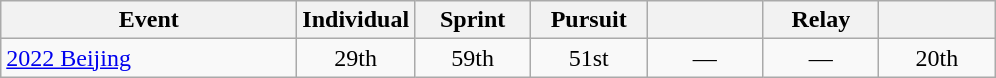<table class="wikitable" style="text-align: center;">
<tr ">
<th style="width:190px;">Event</th>
<th style="width:70px;">Individual</th>
<th style="width:70px;">Sprint</th>
<th style="width:70px;">Pursuit</th>
<th style="width:70px;"></th>
<th style="width:70px;">Relay</th>
<th style="width:70px;"></th>
</tr>
<tr>
<td align=left> <a href='#'>2022 Beijing</a></td>
<td>29th</td>
<td>59th</td>
<td>51st</td>
<td>—</td>
<td>—</td>
<td>20th</td>
</tr>
</table>
